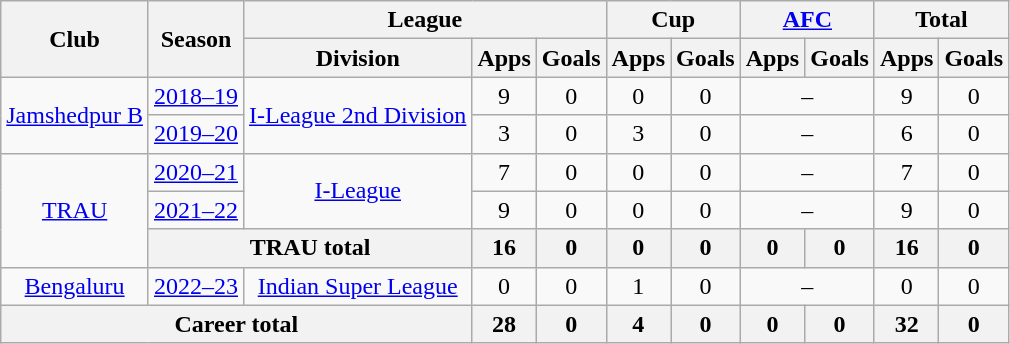<table class="wikitable" style="text-align: center;">
<tr>
<th rowspan="2">Club</th>
<th rowspan="2">Season</th>
<th colspan="3">League</th>
<th colspan="2">Cup</th>
<th colspan="2"><a href='#'>AFC</a></th>
<th colspan="2">Total</th>
</tr>
<tr>
<th>Division</th>
<th>Apps</th>
<th>Goals</th>
<th>Apps</th>
<th>Goals</th>
<th>Apps</th>
<th>Goals</th>
<th>Apps</th>
<th>Goals</th>
</tr>
<tr>
<td rowspan="2"><a href='#'>Jamshedpur B</a></td>
<td><a href='#'>2018–19</a></td>
<td rowspan="2"><a href='#'>I-League 2nd Division</a></td>
<td>9</td>
<td>0</td>
<td>0</td>
<td>0</td>
<td colspan="2">–</td>
<td>9</td>
<td>0</td>
</tr>
<tr>
<td><a href='#'>2019–20</a></td>
<td>3</td>
<td>0</td>
<td>3</td>
<td>0</td>
<td colspan="2">–</td>
<td>6</td>
<td>0</td>
</tr>
<tr>
<td rowspan="3"><a href='#'>TRAU</a></td>
<td><a href='#'>2020–21</a></td>
<td rowspan="2"><a href='#'>I-League</a></td>
<td>7</td>
<td>0</td>
<td>0</td>
<td>0</td>
<td colspan="2">–</td>
<td>7</td>
<td>0</td>
</tr>
<tr>
<td><a href='#'>2021–22</a></td>
<td>9</td>
<td>0</td>
<td>0</td>
<td>0</td>
<td colspan="2">–</td>
<td>9</td>
<td>0</td>
</tr>
<tr>
<th colspan="2">TRAU total</th>
<th>16</th>
<th>0</th>
<th>0</th>
<th>0</th>
<th>0</th>
<th>0</th>
<th>16</th>
<th>0</th>
</tr>
<tr>
<td rowspan="1"><a href='#'>Bengaluru</a></td>
<td><a href='#'>2022–23</a></td>
<td rowspan="1"><a href='#'>Indian Super League</a></td>
<td>0</td>
<td>0</td>
<td>1</td>
<td>0</td>
<td colspan="2">–</td>
<td>0</td>
<td>0</td>
</tr>
<tr>
<th colspan="3">Career total</th>
<th>28</th>
<th>0</th>
<th>4</th>
<th>0</th>
<th>0</th>
<th>0</th>
<th>32</th>
<th>0</th>
</tr>
</table>
